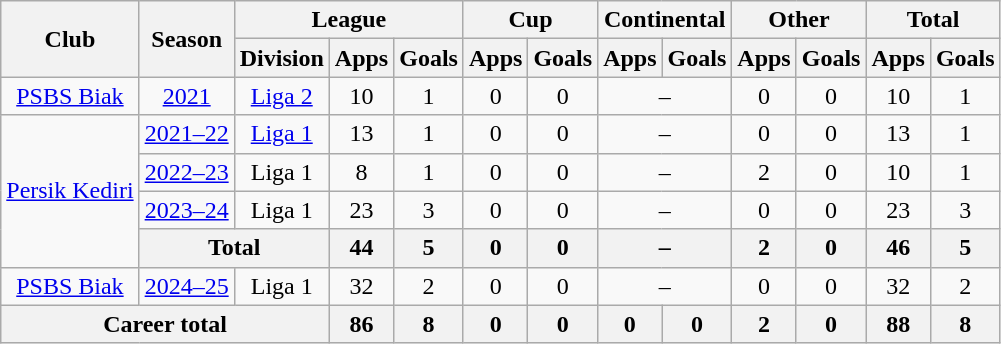<table class="wikitable" style="text-align: center">
<tr>
<th rowspan="2">Club</th>
<th rowspan="2">Season</th>
<th colspan="3">League</th>
<th colspan="2">Cup</th>
<th colspan="2">Continental</th>
<th colspan="2">Other</th>
<th colspan="2">Total</th>
</tr>
<tr>
<th>Division</th>
<th>Apps</th>
<th>Goals</th>
<th>Apps</th>
<th>Goals</th>
<th>Apps</th>
<th>Goals</th>
<th>Apps</th>
<th>Goals</th>
<th>Apps</th>
<th>Goals</th>
</tr>
<tr>
<td rowspan="1"><a href='#'>PSBS Biak</a></td>
<td><a href='#'>2021</a></td>
<td rowspan="1" valign="center"><a href='#'>Liga 2</a></td>
<td>10</td>
<td>1</td>
<td>0</td>
<td>0</td>
<td colspan="2">–</td>
<td>0</td>
<td>0</td>
<td>10</td>
<td>1</td>
</tr>
<tr>
<td rowspan="4"><a href='#'>Persik Kediri</a></td>
<td><a href='#'>2021–22</a></td>
<td rowspan="1" valign="center"><a href='#'>Liga 1</a></td>
<td>13</td>
<td>1</td>
<td>0</td>
<td>0</td>
<td colspan="2">–</td>
<td>0</td>
<td>0</td>
<td>13</td>
<td>1</td>
</tr>
<tr>
<td><a href='#'>2022–23</a></td>
<td>Liga 1</td>
<td>8</td>
<td>1</td>
<td>0</td>
<td>0</td>
<td colspan="2">–</td>
<td>2</td>
<td>0</td>
<td>10</td>
<td>1</td>
</tr>
<tr>
<td><a href='#'>2023–24</a></td>
<td>Liga 1</td>
<td>23</td>
<td>3</td>
<td>0</td>
<td>0</td>
<td colspan="2">–</td>
<td>0</td>
<td>0</td>
<td>23</td>
<td>3</td>
</tr>
<tr>
<th colspan=2>Total</th>
<th>44</th>
<th>5</th>
<th>0</th>
<th>0</th>
<th colspan="2">–</th>
<th>2</th>
<th>0</th>
<th>46</th>
<th>5</th>
</tr>
<tr>
<td rowspan="1"><a href='#'>PSBS Biak</a></td>
<td><a href='#'>2024–25</a></td>
<td>Liga 1</td>
<td>32</td>
<td>2</td>
<td>0</td>
<td>0</td>
<td colspan="2">–</td>
<td>0</td>
<td>0</td>
<td>32</td>
<td>2</td>
</tr>
<tr>
<th colspan=3>Career total</th>
<th>86</th>
<th>8</th>
<th>0</th>
<th>0</th>
<th>0</th>
<th>0</th>
<th>2</th>
<th>0</th>
<th>88</th>
<th>8</th>
</tr>
</table>
